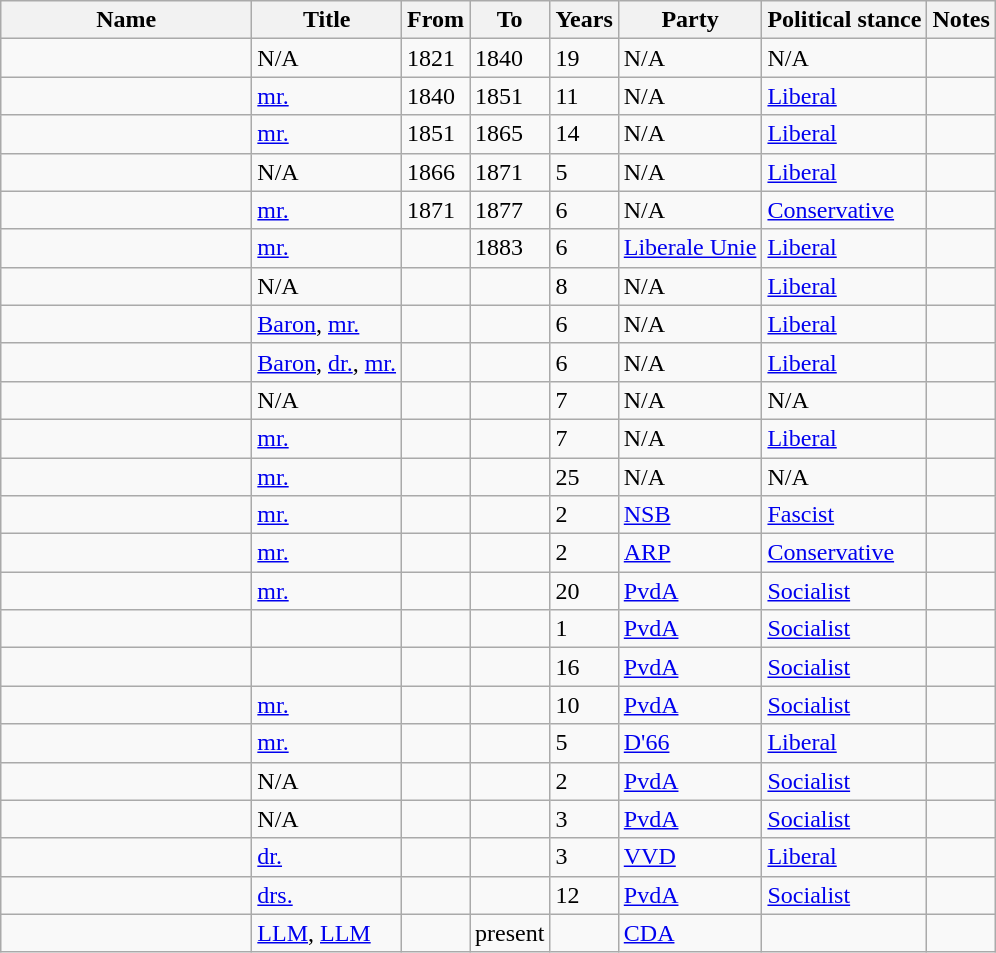<table class="wikitable sortable" style="text-align:left;">
<tr>
<th style="width:10em">Name</th>
<th>Title</th>
<th>From</th>
<th>To</th>
<th>Years</th>
<th>Party</th>
<th>Political stance</th>
<th class="unsortable">Notes</th>
</tr>
<tr>
<td></td>
<td>N/A</td>
<td>1821</td>
<td>1840</td>
<td>19</td>
<td>N/A</td>
<td>N/A</td>
<td></td>
</tr>
<tr>
<td></td>
<td><a href='#'>mr.</a></td>
<td>1840</td>
<td>1851</td>
<td>11</td>
<td>N/A</td>
<td><a href='#'>Liberal</a></td>
<td></td>
</tr>
<tr>
<td></td>
<td><a href='#'>mr.</a></td>
<td>1851</td>
<td>1865</td>
<td>14</td>
<td>N/A</td>
<td><a href='#'>Liberal</a></td>
<td></td>
</tr>
<tr>
<td></td>
<td>N/A</td>
<td>1866</td>
<td>1871</td>
<td>5</td>
<td>N/A</td>
<td><a href='#'>Liberal</a></td>
<td></td>
</tr>
<tr>
<td></td>
<td><a href='#'>mr.</a></td>
<td>1871</td>
<td>1877</td>
<td>6</td>
<td>N/A</td>
<td><a href='#'>Conservative</a></td>
<td></td>
</tr>
<tr>
<td></td>
<td><a href='#'>mr.</a></td>
<td></td>
<td>1883</td>
<td>6</td>
<td><a href='#'>Liberale Unie</a></td>
<td><a href='#'>Liberal</a></td>
<td></td>
</tr>
<tr>
<td></td>
<td>N/A</td>
<td></td>
<td></td>
<td>8</td>
<td>N/A</td>
<td><a href='#'>Liberal</a></td>
<td></td>
</tr>
<tr>
<td></td>
<td><a href='#'>Baron</a>, <a href='#'>mr.</a></td>
<td></td>
<td></td>
<td>6</td>
<td>N/A</td>
<td><a href='#'>Liberal</a></td>
<td></td>
</tr>
<tr>
<td></td>
<td><a href='#'>Baron</a>, <a href='#'>dr.</a>, <a href='#'>mr.</a></td>
<td></td>
<td></td>
<td>6</td>
<td>N/A</td>
<td><a href='#'>Liberal</a></td>
<td></td>
</tr>
<tr>
<td></td>
<td>N/A</td>
<td></td>
<td></td>
<td>7</td>
<td>N/A</td>
<td>N/A</td>
<td></td>
</tr>
<tr>
<td></td>
<td><a href='#'>mr.</a></td>
<td></td>
<td></td>
<td>7</td>
<td>N/A</td>
<td><a href='#'>Liberal</a></td>
<td></td>
</tr>
<tr>
<td></td>
<td><a href='#'>mr.</a></td>
<td></td>
<td></td>
<td>25</td>
<td>N/A</td>
<td>N/A</td>
<td></td>
</tr>
<tr>
<td></td>
<td><a href='#'>mr.</a></td>
<td></td>
<td></td>
<td>2</td>
<td><a href='#'>NSB</a></td>
<td><a href='#'>Fascist</a></td>
<td></td>
</tr>
<tr>
<td></td>
<td><a href='#'>mr.</a></td>
<td></td>
<td></td>
<td>2</td>
<td><a href='#'>ARP</a></td>
<td><a href='#'>Conservative</a></td>
<td></td>
</tr>
<tr>
<td></td>
<td><a href='#'>mr.</a></td>
<td></td>
<td></td>
<td>20</td>
<td><a href='#'>PvdA</a></td>
<td><a href='#'>Socialist</a></td>
<td></td>
</tr>
<tr>
<td></td>
<td></td>
<td></td>
<td></td>
<td>1</td>
<td><a href='#'>PvdA</a></td>
<td><a href='#'>Socialist</a></td>
<td></td>
</tr>
<tr>
<td></td>
<td></td>
<td></td>
<td></td>
<td>16</td>
<td><a href='#'>PvdA</a></td>
<td><a href='#'>Socialist</a></td>
<td></td>
</tr>
<tr>
<td></td>
<td><a href='#'>mr.</a></td>
<td></td>
<td></td>
<td>10</td>
<td><a href='#'>PvdA</a></td>
<td><a href='#'>Socialist</a></td>
<td></td>
</tr>
<tr>
<td></td>
<td><a href='#'>mr.</a></td>
<td></td>
<td></td>
<td>5</td>
<td><a href='#'>D'66</a></td>
<td><a href='#'>Liberal</a></td>
<td></td>
</tr>
<tr>
<td></td>
<td>N/A</td>
<td></td>
<td></td>
<td>2</td>
<td><a href='#'>PvdA</a></td>
<td><a href='#'>Socialist</a></td>
<td></td>
</tr>
<tr>
<td></td>
<td>N/A</td>
<td></td>
<td></td>
<td>3</td>
<td><a href='#'>PvdA</a></td>
<td><a href='#'>Socialist</a></td>
<td></td>
</tr>
<tr>
<td></td>
<td><a href='#'>dr.</a></td>
<td></td>
<td></td>
<td>3</td>
<td><a href='#'>VVD</a></td>
<td><a href='#'>Liberal</a></td>
<td></td>
</tr>
<tr>
<td></td>
<td><a href='#'>drs.</a></td>
<td></td>
<td></td>
<td>12</td>
<td><a href='#'>PvdA</a></td>
<td><a href='#'>Socialist</a></td>
<td></td>
</tr>
<tr>
<td></td>
<td><a href='#'>LLM</a>, <a href='#'>LLM</a></td>
<td></td>
<td>present</td>
<td></td>
<td><a href='#'>CDA</a></td>
<td></td>
<td></td>
</tr>
</table>
